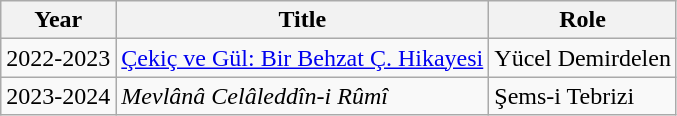<table class="wikitable">
<tr>
<th>Year</th>
<th>Title</th>
<th>Role</th>
</tr>
<tr>
<td>2022-2023</td>
<td><a href='#'>Çekiç ve Gül: Bir Behzat Ç. Hikayesi</a></td>
<td>Yücel Demirdelen</td>
</tr>
<tr>
<td>2023-2024</td>
<td><em>Mevlânâ Celâleddîn-i Rûmî</em></td>
<td>Şems-i Tebrizi</td>
</tr>
</table>
